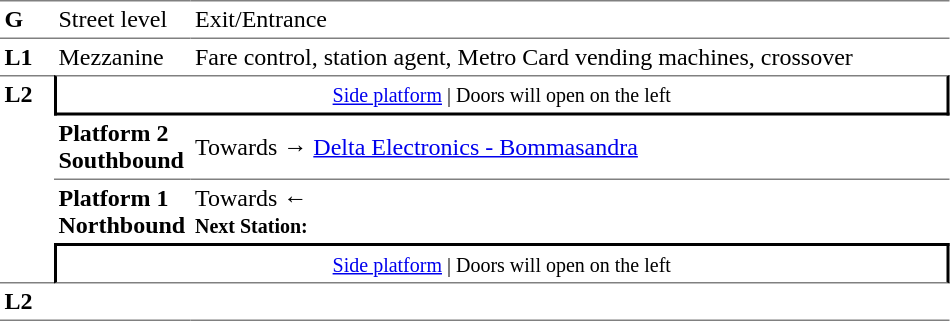<table table border=0 cellspacing=0 cellpadding=3>
<tr>
<td style="border-bottom:solid 1px gray;border-top:solid 1px gray;" width=30 valign=top><strong>G</strong></td>
<td style="border-top:solid 1px gray;border-bottom:solid 1px gray;" width=85 valign=top>Street level</td>
<td style="border-top:solid 1px gray;border-bottom:solid 1px gray;" width=500 valign=top>Exit/Entrance</td>
</tr>
<tr>
<td valign=top><strong>L1</strong></td>
<td valign=top>Mezzanine</td>
<td valign=top>Fare control, station agent, Metro Card vending machines, crossover<br></td>
</tr>
<tr>
<td style="border-top:solid 1px gray;border-bottom:solid 1px gray;" width=30 rowspan=4 valign=top><strong>L2</strong></td>
<td style="border-top:solid 1px gray;border-right:solid 2px black;border-left:solid 2px black;border-bottom:solid 2px black;text-align:center;" colspan=2><small><a href='#'>Side platform</a> | Doors will open on the left </small></td>
</tr>
<tr>
<td style="border-bottom:solid 1px gray;" width=85><span><strong>Platform 2</strong><br><strong>Southbound</strong></span></td>
<td style="border-bottom:solid 1px gray;" width=500>Towards → <a href='#'>Delta Electronics - Bommasandra</a></td>
</tr>
<tr>
<td><span><strong>Platform 1</strong><br><strong>Northbound</strong></span></td>
<td>Towards ← <br><small><strong>Next Station:</strong> </small></td>
</tr>
<tr>
<td style="border-top:solid 2px black;border-right:solid 2px black;border-left:solid 2px black;border-bottom:solid 1px gray;" colspan=2  align=center><small><a href='#'>Side platform</a> | Doors will open on the left </small></td>
</tr>
<tr>
<td style="border-bottom:solid 1px gray;" width=30 rowspan=2 valign=top><strong>L2</strong></td>
<td style="border-bottom:solid 1px gray;" width=85></td>
<td style="border-bottom:solid 1px gray;" width=500></td>
</tr>
<tr>
</tr>
</table>
